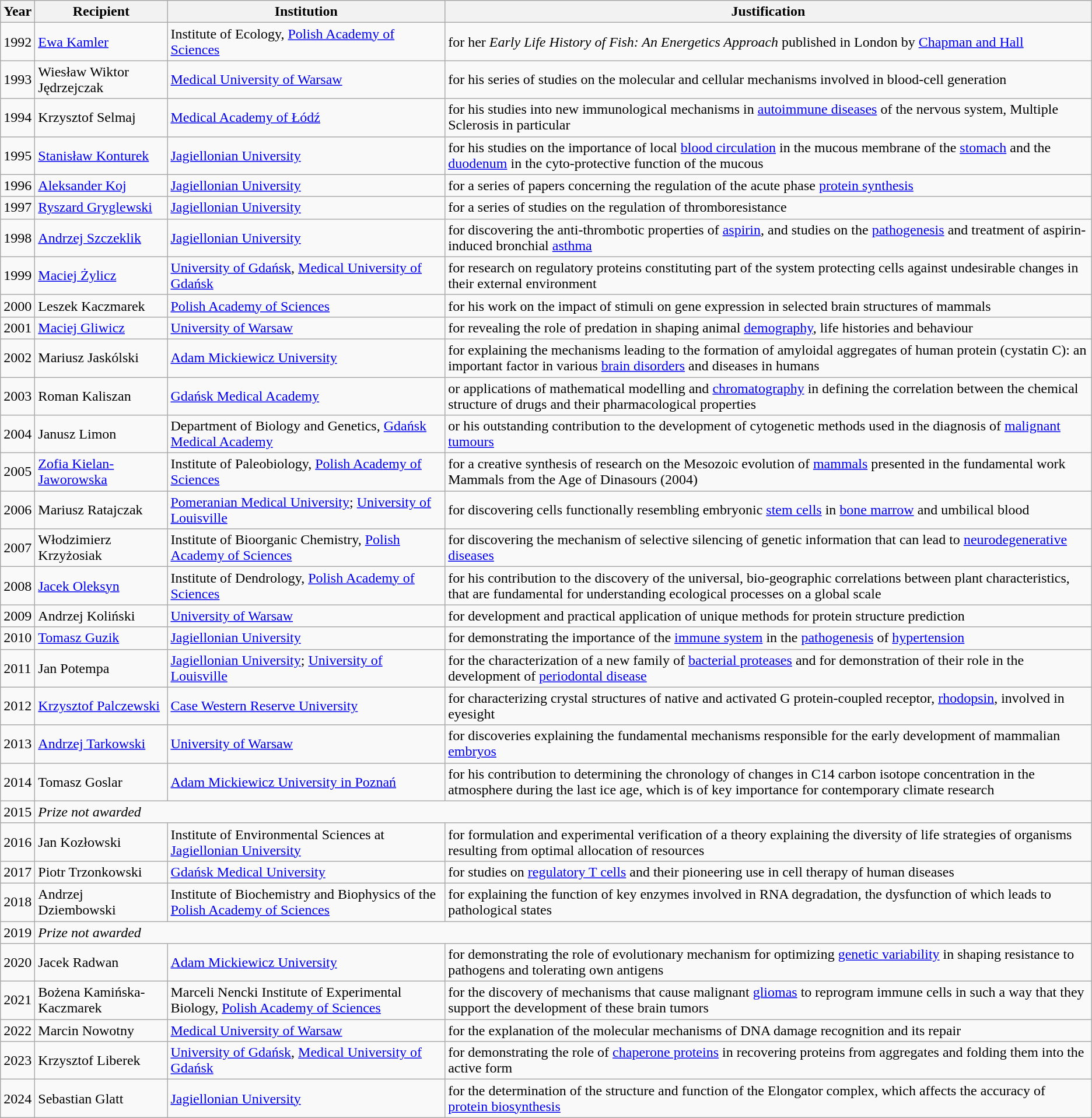<table class="wikitable">
<tr>
<th>Year</th>
<th>Recipient</th>
<th>Institution</th>
<th>Justification</th>
</tr>
<tr>
<td>1992</td>
<td><a href='#'>Ewa Kamler</a></td>
<td>Institute of Ecology, <a href='#'>Polish Academy of Sciences</a></td>
<td>for her <em>Early Life History of Fish: An Energetics Approach</em> published in London by <a href='#'>Chapman and Hall</a></td>
</tr>
<tr>
<td>1993</td>
<td>Wiesław Wiktor Jędrzejczak</td>
<td><a href='#'>Medical University of Warsaw</a></td>
<td>for his series of studies on the molecular and cellular mechanisms involved in blood-cell generation</td>
</tr>
<tr>
<td>1994</td>
<td>Krzysztof Selmaj</td>
<td><a href='#'>Medical Academy of Łódź</a></td>
<td>for his studies into new immunological mechanisms in <a href='#'>autoimmune diseases</a> of the nervous system, Multiple Sclerosis in particular</td>
</tr>
<tr>
<td>1995</td>
<td><a href='#'>Stanisław Konturek</a></td>
<td><a href='#'>Jagiellonian University</a></td>
<td>for his studies on the importance of local <a href='#'>blood circulation</a> in the mucous membrane of the <a href='#'>stomach</a> and the <a href='#'>duodenum</a> in the cyto-protective function of the mucous</td>
</tr>
<tr>
<td>1996</td>
<td><a href='#'>Aleksander Koj</a></td>
<td><a href='#'>Jagiellonian University</a></td>
<td>for a series of papers concerning the regulation of the acute phase <a href='#'>protein synthesis</a></td>
</tr>
<tr>
<td>1997</td>
<td><a href='#'>Ryszard Gryglewski</a></td>
<td><a href='#'>Jagiellonian University</a></td>
<td>for a series of studies on the regulation of thromboresistance</td>
</tr>
<tr>
<td>1998</td>
<td><a href='#'>Andrzej Szczeklik</a></td>
<td><a href='#'>Jagiellonian University</a></td>
<td>for discovering the anti-thrombotic properties of <a href='#'>aspirin</a>, and studies on the <a href='#'>pathogenesis</a> and treatment of aspirin-induced bronchial <a href='#'>asthma</a></td>
</tr>
<tr>
<td>1999</td>
<td><a href='#'>Maciej Żylicz</a></td>
<td><a href='#'>University of Gdańsk</a>, <a href='#'>Medical University of Gdańsk</a></td>
<td>for research on regulatory proteins constituting part of the system protecting cells against undesirable changes in their external environment</td>
</tr>
<tr>
<td>2000</td>
<td>Leszek Kaczmarek</td>
<td><a href='#'>Polish Academy of Sciences</a></td>
<td>for his work on the impact of stimuli on gene expression in selected brain structures of mammals</td>
</tr>
<tr>
<td>2001</td>
<td><a href='#'>Maciej Gliwicz</a></td>
<td><a href='#'>University of Warsaw</a></td>
<td>for revealing the role of predation in shaping animal <a href='#'>demography</a>, life histories and behaviour</td>
</tr>
<tr>
<td>2002</td>
<td>Mariusz Jaskólski</td>
<td><a href='#'>Adam Mickiewicz University</a></td>
<td>for explaining the mechanisms leading to the formation of amyloidal aggregates of human protein (cystatin C): an important factor in various <a href='#'>brain disorders</a> and diseases in humans</td>
</tr>
<tr>
<td>2003</td>
<td>Roman Kaliszan</td>
<td><a href='#'>Gdańsk Medical Academy</a></td>
<td>or applications of mathematical modelling and <a href='#'>chromatography</a> in defining the correlation between the chemical structure of drugs and their pharmacological properties</td>
</tr>
<tr>
<td>2004</td>
<td>Janusz Limon</td>
<td>Department of Biology and Genetics, <a href='#'>Gdańsk Medical Academy</a></td>
<td>or his outstanding contribution to the development of cytogenetic methods used in the diagnosis of <a href='#'>malignant tumours</a></td>
</tr>
<tr>
<td>2005</td>
<td><a href='#'>Zofia Kielan-Jaworowska</a></td>
<td>Institute of Paleobiology, <a href='#'>Polish Academy of Sciences</a></td>
<td>for a creative synthesis of research on the Mesozoic evolution of <a href='#'>mammals</a> presented in the fundamental work Mammals from the Age of Dinasours (2004)</td>
</tr>
<tr>
<td>2006</td>
<td>Mariusz Ratajczak</td>
<td><a href='#'>Pomeranian Medical University</a>; <a href='#'>University of Louisville</a></td>
<td>for discovering cells functionally resembling embryonic <a href='#'>stem cells</a> in <a href='#'>bone marrow</a> and umbilical blood</td>
</tr>
<tr>
<td>2007</td>
<td>Włodzimierz Krzyżosiak</td>
<td>Institute of Bioorganic Chemistry, <a href='#'>Polish Academy of Sciences</a></td>
<td>for discovering the mechanism of selective silencing of genetic information that can lead to <a href='#'>neurodegenerative diseases</a></td>
</tr>
<tr>
<td>2008</td>
<td><a href='#'>Jacek Oleksyn</a></td>
<td>Institute of  Dendrology, <a href='#'>Polish Academy of Sciences</a></td>
<td>for his contribution to the discovery of the universal, bio-geographic correlations between plant characteristics, that are fundamental for understanding ecological processes on a global scale</td>
</tr>
<tr>
<td>2009</td>
<td>Andrzej Koliński</td>
<td><a href='#'>University of Warsaw</a></td>
<td>for development and practical application of unique methods for protein structure prediction</td>
</tr>
<tr>
<td>2010</td>
<td><a href='#'>Tomasz Guzik</a></td>
<td><a href='#'>Jagiellonian University</a></td>
<td>for demonstrating the importance of the <a href='#'>immune system</a> in the <a href='#'>pathogenesis</a> of <a href='#'>hypertension</a></td>
</tr>
<tr>
<td>2011</td>
<td>Jan Potempa</td>
<td><a href='#'>Jagiellonian University</a>; <a href='#'>University of Louisville</a></td>
<td>for the characterization of a new family of <a href='#'>bacterial proteases</a> and for demonstration of their role in the development of <a href='#'>periodontal disease</a></td>
</tr>
<tr>
<td>2012</td>
<td><a href='#'>Krzysztof Palczewski</a></td>
<td><a href='#'>Case Western Reserve University</a></td>
<td>for characterizing crystal structures of native and activated G protein-coupled receptor, <a href='#'>rhodopsin</a>, involved in eyesight</td>
</tr>
<tr>
<td>2013</td>
<td><a href='#'>Andrzej Tarkowski</a></td>
<td><a href='#'>University of Warsaw</a></td>
<td>for discoveries explaining the fundamental mechanisms responsible for the early development of mammalian <a href='#'>embryos</a></td>
</tr>
<tr>
<td>2014</td>
<td>Tomasz Goslar</td>
<td><a href='#'>Adam Mickiewicz University in Poznań</a></td>
<td>for his contribution to determining the chronology of changes in C14 carbon isotope concentration in the atmosphere during the last ice age, which is of key importance for contemporary climate research</td>
</tr>
<tr>
<td>2015</td>
<td colspan="3"><em>Prize not awarded</em></td>
</tr>
<tr>
<td>2016</td>
<td>Jan Kozłowski</td>
<td>Institute of Environmental Sciences at <a href='#'>Jagiellonian University</a></td>
<td>for formulation and experimental verification of a theory explaining the diversity of life strategies of organisms resulting from optimal allocation of resources</td>
</tr>
<tr>
<td>2017</td>
<td>Piotr Trzonkowski</td>
<td><a href='#'>Gdańsk Medical University</a></td>
<td>for studies on <a href='#'>regulatory T cells</a> and their pioneering use in cell therapy of human diseases</td>
</tr>
<tr>
<td>2018</td>
<td>Andrzej Dziembowski</td>
<td>Institute of Biochemistry and Biophysics of the <a href='#'>Polish Academy of Sciences</a></td>
<td>for explaining the function of key enzymes involved in RNA degradation, the dysfunction of which leads to pathological states</td>
</tr>
<tr>
<td>2019</td>
<td colspan="3"><em>Prize not awarded</em></td>
</tr>
<tr>
<td>2020</td>
<td>Jacek Radwan</td>
<td><a href='#'>Adam Mickiewicz University</a></td>
<td>for demonstrating the role of evolutionary mechanism for optimizing <a href='#'>genetic variability</a> in shaping resistance to pathogens and tolerating own antigens</td>
</tr>
<tr>
<td>2021</td>
<td>Bożena Kamińska-Kaczmarek</td>
<td>Marceli Nencki Institute of Experimental Biology, <a href='#'>Polish Academy of Sciences</a></td>
<td>for the discovery of mechanisms that cause malignant <a href='#'>gliomas</a> to reprogram immune cells in such a way that they support the development of these brain tumors</td>
</tr>
<tr>
<td>2022</td>
<td>Marcin Nowotny</td>
<td><a href='#'>Medical University of Warsaw</a></td>
<td>for  the explanation of the molecular mechanisms of DNA damage recognition and its repair</td>
</tr>
<tr>
<td>2023</td>
<td>Krzysztof Liberek</td>
<td><a href='#'>University of Gdańsk</a>, <a href='#'>Medical University of Gdańsk</a></td>
<td>for demonstrating the role of <a href='#'>chaperone proteins</a> in recovering proteins from aggregates and folding them into the active form</td>
</tr>
<tr>
<td>2024</td>
<td>Sebastian Glatt</td>
<td><a href='#'>Jagiellonian University</a></td>
<td>for the determination of the structure and function of the Elongator complex, which affects the accuracy of <a href='#'>protein biosynthesis</a></td>
</tr>
</table>
